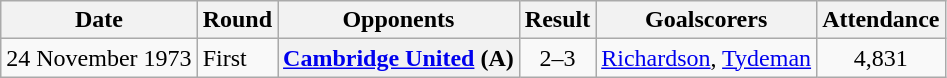<table class="wikitable plainrowheaders sortable">
<tr>
<th scope=col>Date</th>
<th scope=col>Round</th>
<th scope=col>Opponents</th>
<th scope=col>Result</th>
<th scope=col class=unsortable>Goalscorers</th>
<th scope=col>Attendance</th>
</tr>
<tr>
<td>24 November 1973</td>
<td>First</td>
<th scope=row><a href='#'>Cambridge United</a> (A)</th>
<td align=center>2–3</td>
<td><a href='#'>Richardson</a>, <a href='#'>Tydeman</a></td>
<td align=center>4,831</td>
</tr>
</table>
